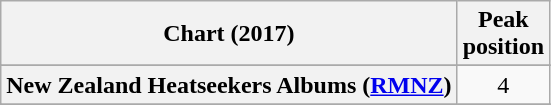<table class="wikitable sortable plainrowheaders" style="text-align:center">
<tr>
<th scope="col">Chart (2017)</th>
<th scope="col">Peak<br> position</th>
</tr>
<tr>
</tr>
<tr>
</tr>
<tr>
</tr>
<tr>
</tr>
<tr>
</tr>
<tr>
</tr>
<tr>
</tr>
<tr>
</tr>
<tr>
</tr>
<tr>
</tr>
<tr>
<th scope="row">New Zealand Heatseekers Albums (<a href='#'>RMNZ</a>)</th>
<td>4</td>
</tr>
<tr>
</tr>
<tr>
</tr>
<tr>
</tr>
<tr>
</tr>
<tr>
</tr>
<tr>
</tr>
</table>
